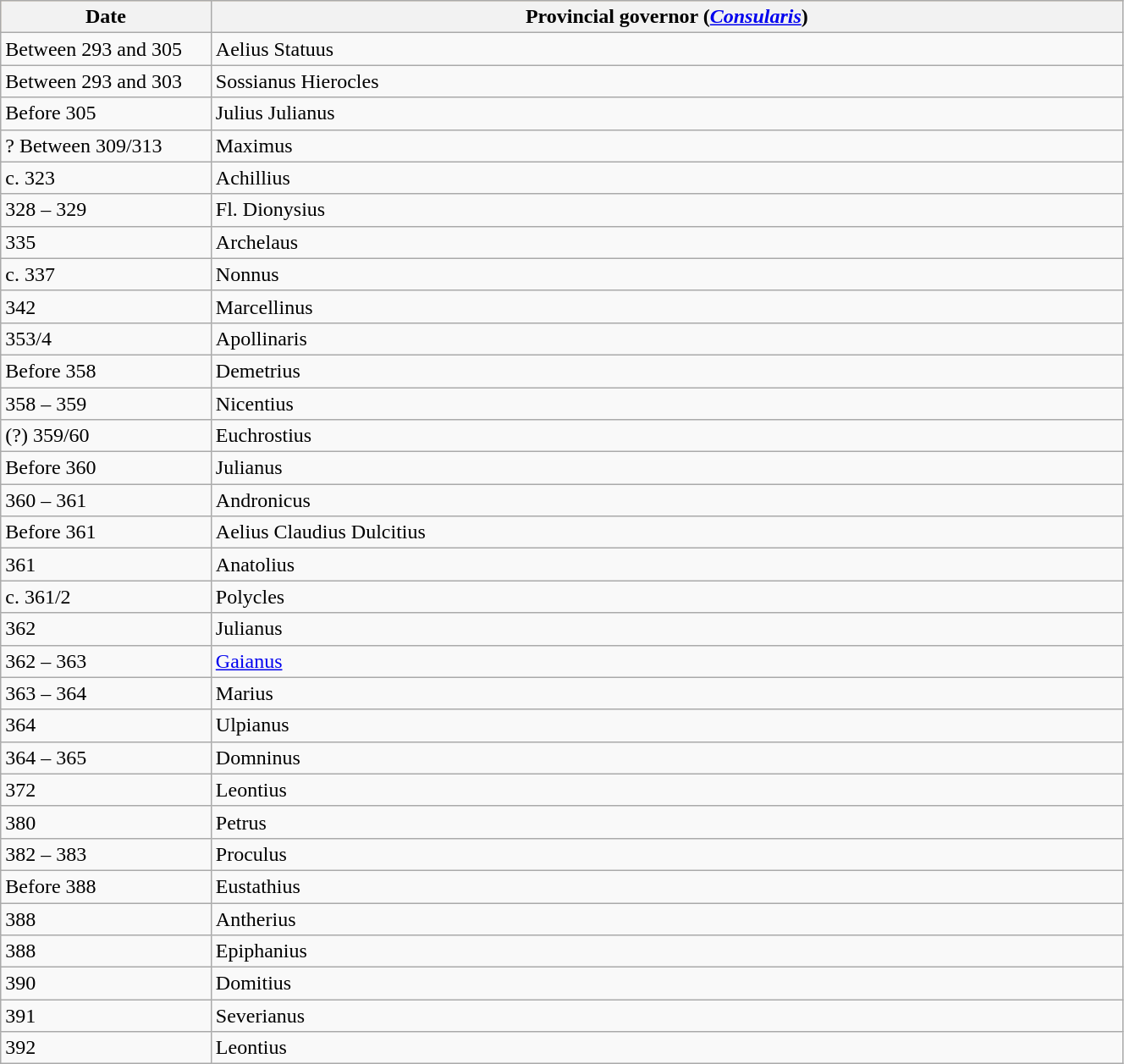<table class="wikitable"  width="70%">
<tr bgcolor="#FFDEAD">
<th width="9%">Date</th>
<th width="39%">Provincial governor (<em><a href='#'>Consularis</a></em>)</th>
</tr>
<tr>
<td>Between 293 and 305</td>
<td>Aelius Statuus</td>
</tr>
<tr>
<td>Between 293 and 303</td>
<td>Sossianus Hierocles</td>
</tr>
<tr>
<td>Before 305</td>
<td>Julius Julianus</td>
</tr>
<tr>
<td>? Between 309/313</td>
<td>Maximus</td>
</tr>
<tr>
<td>c. 323</td>
<td>Achillius</td>
</tr>
<tr>
<td>328 – 329</td>
<td>Fl. Dionysius</td>
</tr>
<tr>
<td>335</td>
<td>Archelaus</td>
</tr>
<tr>
<td>c. 337</td>
<td>Nonnus</td>
</tr>
<tr>
<td>342</td>
<td>Marcellinus</td>
</tr>
<tr>
<td>353/4</td>
<td>Apollinaris</td>
</tr>
<tr>
<td>Before 358</td>
<td>Demetrius</td>
</tr>
<tr>
<td>358 – 359</td>
<td>Nicentius</td>
</tr>
<tr>
<td>(?) 359/60</td>
<td>Euchrostius</td>
</tr>
<tr>
<td>Before 360</td>
<td>Julianus</td>
</tr>
<tr>
<td>360 – 361</td>
<td>Andronicus</td>
</tr>
<tr>
<td>Before 361</td>
<td>Aelius Claudius Dulcitius</td>
</tr>
<tr>
<td>361</td>
<td>Anatolius</td>
</tr>
<tr>
<td>c. 361/2</td>
<td>Polycles</td>
</tr>
<tr>
<td>362</td>
<td>Julianus</td>
</tr>
<tr>
<td>362 – 363</td>
<td><a href='#'>Gaianus</a></td>
</tr>
<tr>
<td>363 – 364</td>
<td>Marius</td>
</tr>
<tr>
<td>364</td>
<td>Ulpianus</td>
</tr>
<tr>
<td>364 – 365</td>
<td>Domninus</td>
</tr>
<tr>
<td>372</td>
<td>Leontius</td>
</tr>
<tr>
<td>380</td>
<td>Petrus</td>
</tr>
<tr>
<td>382 – 383</td>
<td>Proculus</td>
</tr>
<tr>
<td>Before 388</td>
<td>Eustathius</td>
</tr>
<tr>
<td>388</td>
<td>Antherius</td>
</tr>
<tr>
<td>388</td>
<td>Epiphanius</td>
</tr>
<tr>
<td>390</td>
<td>Domitius</td>
</tr>
<tr>
<td>391</td>
<td>Severianus</td>
</tr>
<tr>
<td>392</td>
<td>Leontius</td>
</tr>
</table>
